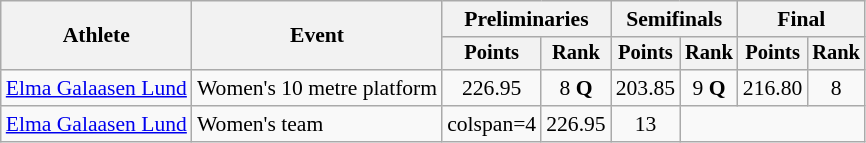<table class="wikitable" style="text-align:center; font-size:90%;">
<tr>
<th rowspan=2>Athlete</th>
<th rowspan=2>Event</th>
<th colspan=2>Preliminaries</th>
<th colspan=2>Semifinals</th>
<th colspan=2>Final</th>
</tr>
<tr style="font-size:95%">
<th>Points</th>
<th>Rank</th>
<th>Points</th>
<th>Rank</th>
<th>Points</th>
<th>Rank</th>
</tr>
<tr>
<td align=left><a href='#'>Elma Galaasen Lund</a></td>
<td align=left>Women's 10 metre platform</td>
<td>226.95</td>
<td>8 <strong>Q</strong></td>
<td>203.85</td>
<td>9 <strong>Q</strong></td>
<td>216.80</td>
<td>8</td>
</tr>
<tr>
<td align=left><a href='#'>Elma Galaasen Lund</a></td>
<td align=left>Women's team</td>
<td>colspan=4 </td>
<td>226.95</td>
<td>13</td>
</tr>
</table>
